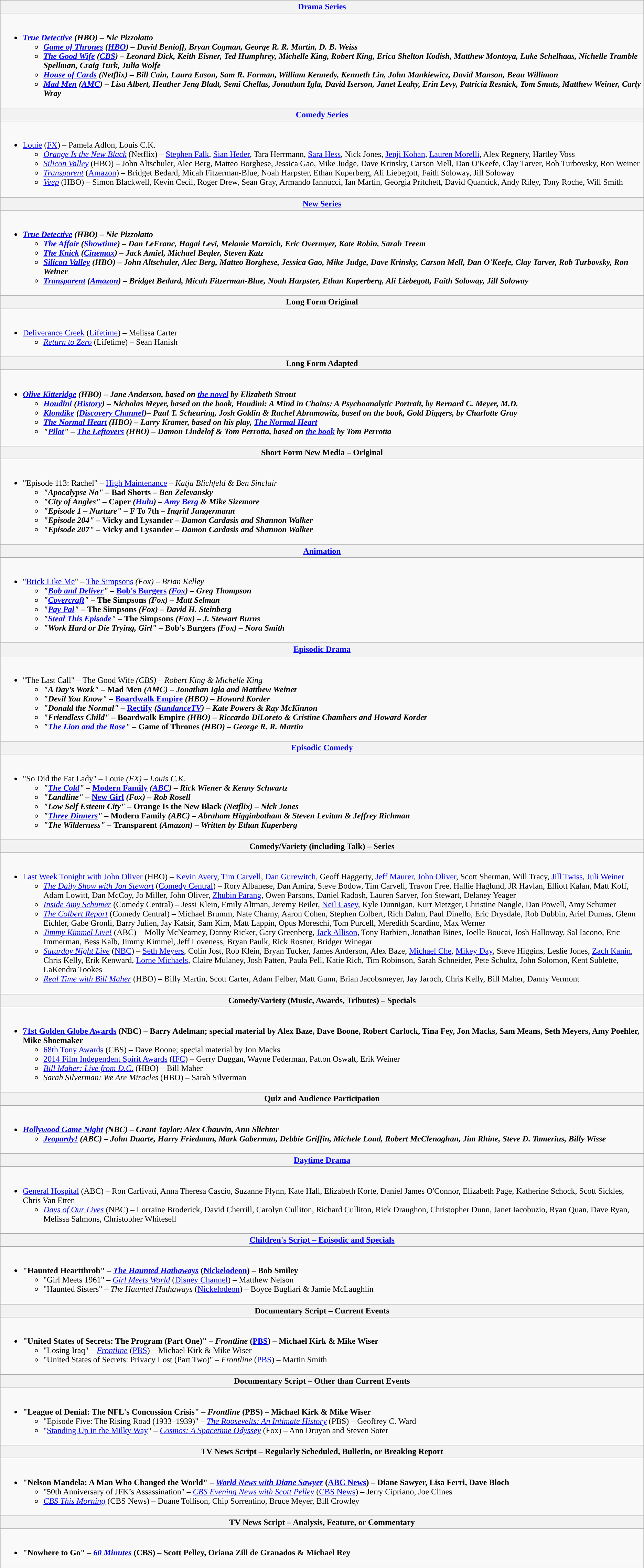<table class=wikitable style="width=100%">
<tr>
<th colspan="2" style="background:"><a href='#'>Drama Series</a></th>
</tr>
<tr>
<td colspan="2" style="vertical-align:top;"><br><ul><li><strong><em><a href='#'>True Detective</a><em> (HBO) – Nic Pizzolatto<strong><ul><li></em><a href='#'>Game of Thrones</a><em> (<a href='#'>HBO</a>) – David Benioff, Bryan Cogman, George R. R. Martin, D. B. Weiss</li><li></em><a href='#'>The Good Wife</a><em> (<a href='#'>CBS</a>) – Leonard Dick, Keith Eisner, Ted Humphrey, Michelle King, Robert King, Erica Shelton Kodish, Matthew Montoya, Luke Schelhaas, Nichelle Tramble Spellman, Craig Turk, Julia Wolfe</li><li></em><a href='#'>House of Cards</a><em> (Netflix) – Bill Cain, Laura Eason, Sam R. Forman, William Kennedy, Kenneth Lin, John Mankiewicz, David Manson, Beau Willimon</li><li></em><a href='#'>Mad Men</a><em> (<a href='#'>AMC</a>) – Lisa Albert, Heather Jeng Bladt, Semi Chellas, Jonathan Igla, David Iserson, Janet Leahy, Erin Levy, Patricia Resnick, Tom Smuts, Matthew Weiner, Carly Wray</li></ul></li></ul></td>
</tr>
<tr>
<th colspan="2" style="background:"><a href='#'>Comedy Series</a></th>
</tr>
<tr>
<td colspan="2" style="vertical-align:top;"><br><ul><li></em></strong><a href='#'>Louie</a></em> (<a href='#'>FX</a>) – Pamela Adlon, Louis C.K.</strong><ul><li><em><a href='#'>Orange Is the New Black</a></em> (Netflix) – <a href='#'>Stephen Falk</a>, <a href='#'>Sian Heder</a>, Tara Herrmann, <a href='#'>Sara Hess</a>, Nick Jones, <a href='#'>Jenji Kohan</a>, <a href='#'>Lauren Morelli</a>, Alex Regnery, Hartley Voss</li><li><em><a href='#'>Silicon Valley</a></em> (HBO) – John Altschuler, Alec Berg, Matteo Borghese, Jessica Gao, Mike Judge, Dave Krinsky, Carson Mell, Dan O'Keefe, Clay Tarver, Rob Turbovsky, Ron Weiner</li><li><em><a href='#'>Transparent</a></em> (<a href='#'>Amazon</a>) – Bridget Bedard, Micah Fitzerman-Blue, Noah Harpster, Ethan Kuperberg, Ali Liebegott, Faith Soloway, Jill Soloway</li><li><em><a href='#'>Veep</a></em> (HBO) – Simon Blackwell, Kevin Cecil, Roger Drew, Sean Gray, Armando Iannucci, Ian Martin, Georgia Pritchett, David Quantick, Andy Riley, Tony Roche, Will Smith</li></ul></li></ul></td>
</tr>
<tr>
<th colspan="2" style="background:"><a href='#'>New Series</a></th>
</tr>
<tr>
<td colspan="2" style="vertical-align:top;"><br><ul><li><strong><em><a href='#'>True Detective</a><em> (HBO) – Nic Pizzolatto<strong><ul><li></em><a href='#'>The Affair</a><em> (<a href='#'>Showtime</a>) – Dan LeFranc, Hagai Levi, Melanie Marnich, Eric Overmyer, Kate Robin, Sarah Treem</li><li></em><a href='#'>The Knick</a><em> (<a href='#'>Cinemax</a>) – Jack Amiel, Michael Begler, Steven Katz</li><li></em><a href='#'>Silicon Valley</a><em> (HBO) – John Altschuler, Alec Berg, Matteo Borghese, Jessica Gao, Mike Judge, Dave Krinsky, Carson Mell, Dan O'Keefe, Clay Tarver, Rob Turbovsky, Ron Weiner</li><li></em><a href='#'>Transparent</a><em> (<a href='#'>Amazon</a>) – Bridget Bedard, Micah Fitzerman-Blue, Noah Harpster, Ethan Kuperberg, Ali Liebegott, Faith Soloway, Jill Soloway</li></ul></li></ul></td>
</tr>
<tr>
<th colspan="2" style="background:">Long Form Original</th>
</tr>
<tr>
<td colspan="2" style="vertical-align:top;"><br><ul><li></em></strong><a href='#'>Deliverance Creek</a></em> (<a href='#'>Lifetime</a>) – Melissa Carter</strong><ul><li><em><a href='#'>Return to Zero</a></em> (Lifetime) –  Sean Hanish</li></ul></li></ul></td>
</tr>
<tr>
<th colspan="2" style="background:">Long Form Adapted</th>
</tr>
<tr>
<td colspan="2" style="vertical-align:top;"><br><ul><li><strong><em><a href='#'>Olive Kitteridge</a><em> (HBO) – Jane Anderson, based on <a href='#'>the novel</a> by Elizabeth Strout<strong><ul><li></em><a href='#'>Houdini</a><em> (<a href='#'>History</a>) – Nicholas Meyer, based on the book, </em>Houdini: A Mind in Chains: A Psychoanalytic Portrait<em>, by Bernard C. Meyer, M.D.</li><li></em><a href='#'>Klondike</a><em> (<a href='#'>Discovery Channel</a>)– Paul T. Scheuring, Josh Goldin & Rachel Abramowitz, based on the book, </em>Gold Diggers<em>, by Charlotte Gray</li><li></em><a href='#'>The Normal Heart</a><em> (HBO) – Larry Kramer, based on his play, </em><a href='#'>The Normal Heart</a><em></li><li>"<a href='#'>Pilot</a>" – </em><a href='#'>The Leftovers</a><em> (HBO) – Damon Lindelof & Tom Perrotta, based on <a href='#'>the book</a> by Tom Perrotta</li></ul></li></ul></td>
</tr>
<tr>
<th colspan="2" style="background:">Short Form New Media – Original</th>
</tr>
<tr>
<td colspan="2" style="vertical-align:top;"><br><ul><li></strong>"Episode 113: Rachel" – </em><a href='#'>High Maintenance</a><em> – Katja Blichfeld & Ben Sinclair<strong><ul><li>"Apocalypse No" – </em>Bad Shorts<em> – Ben Zelevansky</li><li>"City of Angles" – </em>Caper<em> (<a href='#'>Hulu</a>) – <a href='#'>Amy Berg</a> & Mike Sizemore</li><li>"Episode 1 – Nurture" – </em>F To 7th<em> – Ingrid Jungermann</li><li>"Episode 204" – </em>Vicky and Lysander<em> – Damon Cardasis and Shannon Walker</li><li>"Episode 207" – </em>Vicky and Lysander<em> – Damon Cardasis and Shannon Walker</li></ul></li></ul></td>
</tr>
<tr>
<th colspan="2" style="background:"><a href='#'>Animation</a></th>
</tr>
<tr>
<td colspan="2" style="vertical-align:top;"><br><ul><li></strong>"<a href='#'>Brick Like Me</a>" – </em><a href='#'>The Simpsons</a><em> (Fox) – Brian Kelley<strong><ul><li>"<a href='#'>Bob and Deliver</a>" – </em><a href='#'>Bob's Burgers</a><em> (<a href='#'>Fox</a>) – Greg Thompson</li><li>"<a href='#'>Covercraft</a>" – </em>The Simpsons<em> (Fox) – Matt Selman</li><li>"<a href='#'>Pay Pal</a>" – </em>The Simpsons<em> (Fox) – David H. Steinberg</li><li>"<a href='#'>Steal This Episode</a>" – </em>The Simpsons<em> (Fox) – J. Stewart Burns</li><li>"Work Hard or Die Trying, Girl" – </em>Bob’s Burgers<em> (Fox) – Nora Smith</li></ul></li></ul></td>
</tr>
<tr>
<th colspan="2" style="background:"><a href='#'>Episodic Drama</a></th>
</tr>
<tr>
<td colspan="2" style="vertical-align:top;"><br><ul><li></strong>"The Last Call" – </em>The Good Wife<em> (CBS) – Robert King & Michelle King<strong><ul><li>"A Day’s Work" – </em>Mad Men<em> (AMC) – Jonathan Igla and Matthew Weiner</li><li>"Devil You Know" – </em><a href='#'>Boardwalk Empire</a><em> (HBO) – Howard Korder</li><li>"Donald the Normal" – </em><a href='#'>Rectify</a><em> (<a href='#'>SundanceTV</a>) – Kate Powers & Ray McKinnon</li><li>"Friendless Child" – </em>Boardwalk Empire<em> (HBO) – Riccardo DiLoreto & Cristine Chambers and Howard Korder</li><li>"<a href='#'>The Lion and the Rose</a>" – </em>Game of Thrones<em> (HBO) – George R. R. Martin</li></ul></li></ul></td>
</tr>
<tr>
<th colspan="2" style="background:"><a href='#'>Episodic Comedy</a></th>
</tr>
<tr>
<td colspan="2" style="vertical-align:top;"><br><ul><li></strong>"So Did the Fat Lady" – </em>Louie<em> (FX) – Louis C.K.<strong><ul><li>"<a href='#'>The Cold</a>" – </em><a href='#'>Modern Family</a><em> (<a href='#'>ABC</a>) – Rick Wiener & Kenny Schwartz</li><li>"Landline" – </em><a href='#'>New Girl</a><em> (Fox) – Rob Rosell</li><li>"Low Self Esteem City" – </em>Orange Is the New Black<em> (Netflix) – Nick Jones</li><li>"<a href='#'>Three Dinners</a>" – </em>Modern Family<em> (ABC) – Abraham Higginbotham & Steven Levitan & Jeffrey Richman</li><li>"The Wilderness" – </em>Transparent<em> (Amazon) – Written by Ethan Kuperberg</li></ul></li></ul></td>
</tr>
<tr>
<th colspan="2" style="background:">Comedy/Variety (including Talk) – Series</th>
</tr>
<tr>
<td colspan="2" style="vertical-align:top;"><br><ul><li></em></strong><a href='#'>Last Week Tonight with John Oliver</a></em> (HBO) – <a href='#'>Kevin Avery</a>, <a href='#'>Tim Carvell</a>, <a href='#'>Dan Gurewitch</a>, Geoff Haggerty, <a href='#'>Jeff Maurer</a>, <a href='#'>John Oliver</a>, Scott Sherman, Will Tracy, <a href='#'>Jill Twiss</a>, <a href='#'>Juli Weiner</a></strong><ul><li><em><a href='#'>The Daily Show with Jon Stewart</a></em> (<a href='#'>Comedy Central</a>) – Rory Albanese, Dan Amira, Steve Bodow, Tim Carvell, Travon Free, Hallie	Haglund, JR Havlan, Elliott Kalan, Matt Koff, Adam Lowitt, Dan McCoy, Jo Miller, John Oliver, <a href='#'>Zhubin Parang</a>, Owen Parsons, Daniel Radosh, Lauren Sarver, Jon Stewart, Delaney Yeager</li><li><em><a href='#'>Inside Amy Schumer</a></em> (Comedy Central) – Jessi Klein, Emily Altman, Jeremy Beiler, <a href='#'>Neil Casey</a>, Kyle Dunnigan, Kurt Metzger, Christine Nangle, Dan Powell, Amy Schumer</li><li><em><a href='#'>The Colbert Report</a></em> (Comedy Central) – Michael Brumm, Nate Charny, Aaron Cohen, Stephen Colbert, Rich Dahm, Paul Dinello, Eric Drysdale, Rob Dubbin, Ariel Dumas, Glenn Eichler, Gabe Gronli, Barry Julien, Jay Katsir, Sam Kim, Matt Lappin, Opus Moreschi, Tom Purcell, Meredith Scardino, Max Werner</li><li><em><a href='#'>Jimmy Kimmel Live!</a></em> (ABC) – Molly McNearney, Danny Ricker, Gary Greenberg, <a href='#'>Jack Allison</a>, Tony Barbieri, Jonathan Bines, Joelle Boucai, Josh Halloway, Sal Iacono, Eric Immerman, Bess Kalb, Jimmy Kimmel, Jeff Loveness, Bryan Paulk, Rick Rosner, Bridger Winegar</li><li><em><a href='#'>Saturday Night Live</a></em> (<a href='#'>NBC</a>) – <a href='#'>Seth Meyers</a>, Colin Jost, Rob Klein, Bryan Tucker, James Anderson, Alex Baze, <a href='#'>Michael Che</a>, <a href='#'>Mikey Day</a>, Steve Higgins, Leslie Jones, <a href='#'>Zach Kanin</a>, Chris Kelly, Erik Kenward, <a href='#'>Lorne Michaels</a>, Claire Mulaney, Josh Patten, Paula Pell, Katie Rich, Tim Robinson, Sarah Schneider, Pete Schultz, John Solomon, Kent Sublette, LaKendra Tookes</li><li><em><a href='#'>Real Time with Bill Maher</a></em> (HBO) –  Billy Martin, Scott Carter, Adam Felber, Matt Gunn, Brian Jacobsmeyer, Jay Jaroch, Chris Kelly, Bill Maher, Danny Vermont</li></ul></li></ul></td>
</tr>
<tr>
<th colspan="2" style="background:">Comedy/Variety (Music, Awards, Tributes) – Specials</th>
</tr>
<tr>
<td colspan="2" style="vertical-align:top;"><br><ul><li><strong><a href='#'>71st Golden Globe Awards</a> (NBC) –  Barry Adelman; special material by Alex Baze, Dave Boone, Robert Carlock, Tina Fey, Jon Macks, Sam Means, Seth Meyers, Amy Poehler, Mike Shoemaker</strong><ul><li><a href='#'>68th Tony Awards</a> (CBS) – Dave Boone; special material by Jon Macks</li><li><a href='#'>2014 Film Independent Spirit Awards</a> (<a href='#'>IFC</a>) – Gerry Duggan, Wayne Federman, Patton Oswalt, Erik Weiner</li><li><em><a href='#'>Bill Maher: Live from D.C.</a></em> (HBO) – Bill Maher</li><li><em>Sarah Silverman: We Are Miracles</em> (HBO) – Sarah Silverman</li></ul></li></ul></td>
</tr>
<tr>
<th colspan="2" style="background:">Quiz and Audience Participation</th>
</tr>
<tr>
<td colspan="2" style="vertical-align:top;"><br><ul><li><strong><em><a href='#'>Hollywood Game Night</a><em> (NBC) – Grant Taylor; Alex Chauvin, Ann Slichter<strong><ul><li></em><a href='#'>Jeopardy!</a><em> (ABC) – John Duarte, Harry Friedman, Mark Gaberman, Debbie Griffin, Michele Loud, Robert McClenaghan, Jim Rhine, Steve D. Tamerius, Billy Wisse</li></ul></li></ul></td>
</tr>
<tr>
<th colspan="2" style="background:"><a href='#'>Daytime Drama</a></th>
</tr>
<tr>
<td colspan="2" style="vertical-align:top;"><br><ul><li></em></strong><a href='#'>General Hospital</a></em> (ABC) – Ron Carlivati, Anna Theresa Cascio, Suzanne Flynn, Kate Hall, Elizabeth Korte, Daniel James O'Connor, Elizabeth Page, Katherine Schock, Scott Sickles, Chris Van Etten</strong><ul><li><em><a href='#'>Days of Our Lives</a></em> (NBC) – Lorraine Broderick, David Cherrill, Carolyn Culliton, Richard Culliton, Rick Draughon, Christopher Dunn, Janet Iacobuzio, Ryan Quan, Dave Ryan, Melissa Salmons, Christopher Whitesell</li></ul></li></ul></td>
</tr>
<tr>
<th colspan="2" style="background:"><a href='#'>Children's Script – Episodic and Specials</a></th>
</tr>
<tr>
<td colspan="2" style="vertical-align:top;"><br><ul><li><strong>"Haunted Heartthrob" – <em><a href='#'>The Haunted Hathaways</a></em> (<a href='#'>Nickelodeon</a>) – Bob Smiley</strong><ul><li>"Girl Meets 1961" – <em><a href='#'>Girl Meets World</a></em> (<a href='#'>Disney Channel</a>) – Matthew Nelson</li><li>"Haunted Sisters" – <em>The Haunted Hathaways</em> (<a href='#'>Nickelodeon</a>) –  Boyce Bugliari & Jamie McLaughlin</li></ul></li></ul></td>
</tr>
<tr>
<th colspan="2" style="background:">Documentary Script – Current Events</th>
</tr>
<tr>
<td colspan="2" style="vertical-align:top;"><br><ul><li><strong>"United States of Secrets: The Program (Part One)" – <em>Frontline</em> (<a href='#'>PBS</a>) – Michael Kirk & Mike Wiser</strong><ul><li>"Losing Iraq" – <em><a href='#'>Frontline</a></em> (<a href='#'>PBS</a>) – Michael Kirk & Mike Wiser</li><li>"United States of Secrets: Privacy Lost (Part Two)" – <em>Frontline</em> (<a href='#'>PBS</a>) – Martin Smith</li></ul></li></ul></td>
</tr>
<tr>
<th colspan="2" style="background:">Documentary Script – Other than Current Events</th>
</tr>
<tr>
<td colspan="2" style="vertical-align:top;"><br><ul><li><strong>"League of Denial: The NFL's Concussion Crisis" – <em>Frontline</em> (PBS) – Michael Kirk & Mike Wiser</strong><ul><li>"Episode Five: The Rising Road (1933–1939)" – <em><a href='#'>The Roosevelts: An Intimate History</a></em> (PBS) – Geoffrey C. Ward</li><li>"<a href='#'>Standing Up in the Milky Way</a>" – <em><a href='#'>Cosmos: A Spacetime Odyssey</a></em> (Fox) – Ann Druyan and Steven Soter</li></ul></li></ul></td>
</tr>
<tr>
<th colspan="2" style="background:">TV News Script – Regularly Scheduled, Bulletin, or Breaking Report</th>
</tr>
<tr>
<td colspan="2" style="vertical-align:top;"><br><ul><li><strong>"Nelson Mandela: A Man Who Changed the World" – <em><a href='#'>World News with Diane Sawyer</a></em> (<a href='#'>ABC News</a>) – Diane Sawyer, Lisa Ferri, Dave Bloch</strong><ul><li>"50th Anniversary of JFK’s Assassination" – <em><a href='#'>CBS Evening News with Scott Pelley</a></em> (<a href='#'>CBS News</a>) – Jerry Cipriano, Joe Clines</li><li><em><a href='#'>CBS This Morning</a></em> (CBS News) – Duane Tollison, Chip Sorrentino, Bruce Meyer, Bill Crowley</li></ul></li></ul></td>
</tr>
<tr>
<th colspan="2" style="background:">TV News Script – Analysis, Feature, or Commentary</th>
</tr>
<tr>
<td colspan="2" style="vertical-align:top;"><br><ul><li><strong>"Nowhere to Go" – <em><a href='#'>60 Minutes</a></em> (CBS) – Scott Pelley, Oriana Zill de Granados & Michael Rey</strong></li></ul></td>
</tr>
<tr>
</tr>
</table>
